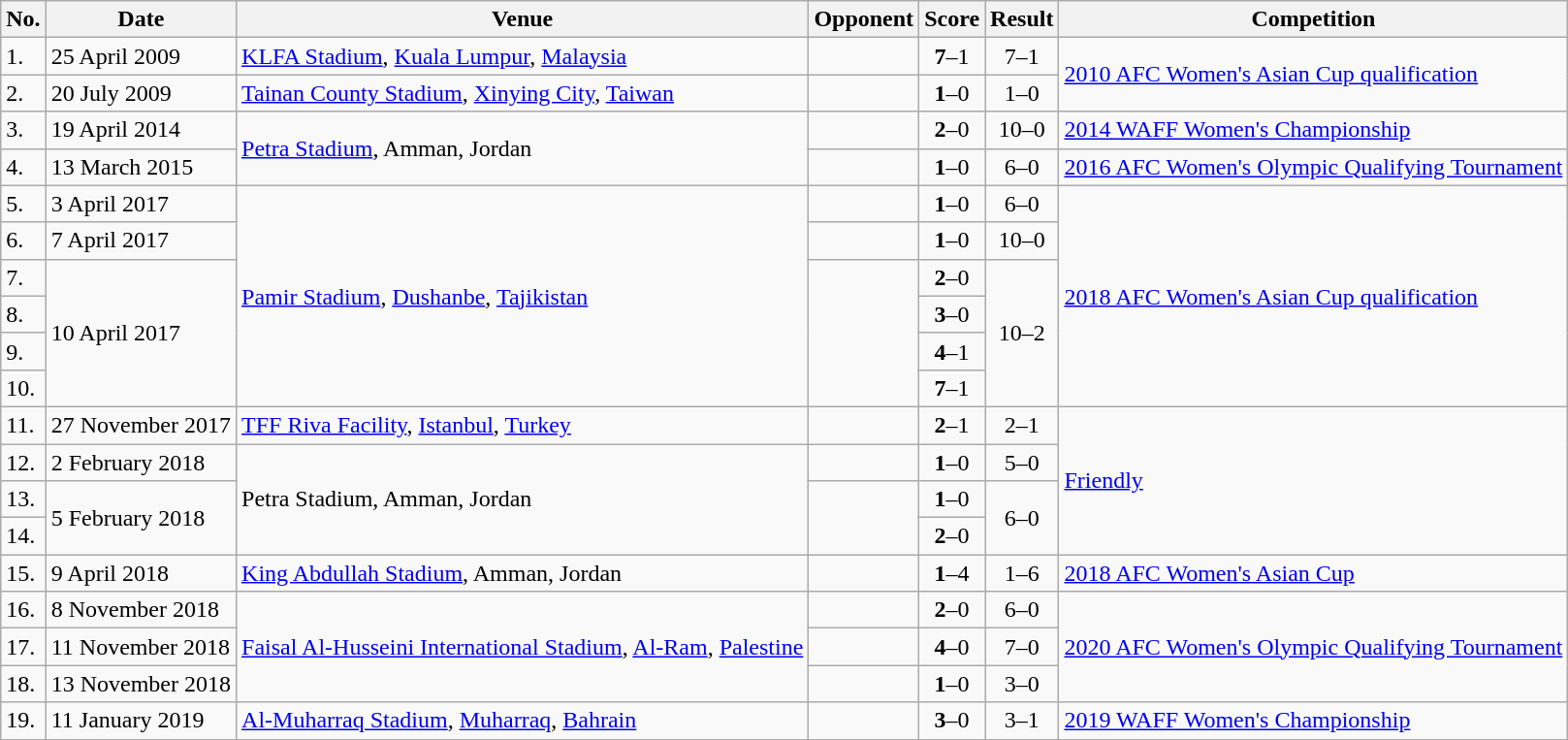<table class="wikitable">
<tr>
<th>No.</th>
<th>Date</th>
<th>Venue</th>
<th>Opponent</th>
<th>Score</th>
<th>Result</th>
<th>Competition</th>
</tr>
<tr>
<td>1.</td>
<td>25 April 2009</td>
<td><a href='#'>KLFA Stadium</a>, <a href='#'>Kuala Lumpur</a>, <a href='#'>Malaysia</a></td>
<td></td>
<td align=center><strong>7</strong>–1</td>
<td align=center>7–1</td>
<td rowspan=2><a href='#'>2010 AFC Women's Asian Cup qualification</a></td>
</tr>
<tr>
<td>2.</td>
<td>20 July 2009</td>
<td><a href='#'>Tainan County Stadium</a>, <a href='#'>Xinying City</a>, <a href='#'>Taiwan</a></td>
<td></td>
<td align=center><strong>1</strong>–0</td>
<td align=center>1–0</td>
</tr>
<tr>
<td>3.</td>
<td>19 April 2014</td>
<td rowspan=2><a href='#'>Petra Stadium</a>, Amman, Jordan</td>
<td></td>
<td align=center><strong>2</strong>–0</td>
<td align=center>10–0</td>
<td><a href='#'>2014 WAFF Women's Championship</a></td>
</tr>
<tr>
<td>4.</td>
<td>13 March 2015</td>
<td></td>
<td align=center><strong>1</strong>–0</td>
<td align=center>6–0</td>
<td><a href='#'>2016 AFC Women's Olympic Qualifying Tournament</a></td>
</tr>
<tr>
<td>5.</td>
<td>3 April 2017</td>
<td rowspan=6><a href='#'>Pamir Stadium</a>, <a href='#'>Dushanbe</a>, <a href='#'>Tajikistan</a></td>
<td></td>
<td align=center><strong>1</strong>–0</td>
<td align=center>6–0</td>
<td rowspan=6><a href='#'>2018 AFC Women's Asian Cup qualification</a></td>
</tr>
<tr>
<td>6.</td>
<td>7 April 2017</td>
<td></td>
<td align=center><strong>1</strong>–0</td>
<td align=center>10–0</td>
</tr>
<tr>
<td>7.</td>
<td rowspan=4>10 April 2017</td>
<td rowspan=4></td>
<td align=center><strong>2</strong>–0</td>
<td rowspan=4 align=center>10–2</td>
</tr>
<tr>
<td>8.</td>
<td align=center><strong>3</strong>–0</td>
</tr>
<tr>
<td>9.</td>
<td align=center><strong>4</strong>–1</td>
</tr>
<tr>
<td>10.</td>
<td align=center><strong>7</strong>–1</td>
</tr>
<tr>
<td>11.</td>
<td>27 November 2017</td>
<td><a href='#'>TFF Riva Facility</a>, <a href='#'>Istanbul</a>, <a href='#'>Turkey</a></td>
<td></td>
<td align=center><strong>2</strong>–1</td>
<td align=center>2–1</td>
<td rowspan=4><a href='#'>Friendly</a></td>
</tr>
<tr>
<td>12.</td>
<td>2 February 2018</td>
<td rowspan=3>Petra Stadium, Amman, Jordan</td>
<td></td>
<td align=center><strong>1</strong>–0</td>
<td align=center>5–0</td>
</tr>
<tr>
<td>13.</td>
<td rowspan=2>5 February 2018</td>
<td rowspan=2></td>
<td align=center><strong>1</strong>–0</td>
<td rowspan=2 align=center>6–0</td>
</tr>
<tr>
<td>14.</td>
<td align=center><strong>2</strong>–0</td>
</tr>
<tr>
<td>15.</td>
<td>9 April 2018</td>
<td><a href='#'>King Abdullah Stadium</a>, Amman, Jordan</td>
<td></td>
<td align=center><strong>1</strong>–4</td>
<td align=center>1–6</td>
<td><a href='#'>2018 AFC Women's Asian Cup</a></td>
</tr>
<tr>
<td>16.</td>
<td>8 November 2018</td>
<td rowspan=3><a href='#'>Faisal Al-Husseini International Stadium</a>, <a href='#'>Al-Ram</a>, <a href='#'>Palestine</a></td>
<td></td>
<td align=center><strong>2</strong>–0</td>
<td align=center>6–0</td>
<td rowspan=3><a href='#'>2020 AFC Women's Olympic Qualifying Tournament</a></td>
</tr>
<tr>
<td>17.</td>
<td>11 November 2018</td>
<td></td>
<td align=center><strong>4</strong>–0</td>
<td align=center>7–0</td>
</tr>
<tr>
<td>18.</td>
<td>13 November 2018</td>
<td></td>
<td align=center><strong>1</strong>–0</td>
<td align=center>3–0</td>
</tr>
<tr>
<td>19.</td>
<td>11 January 2019</td>
<td><a href='#'>Al-Muharraq Stadium</a>, <a href='#'>Muharraq</a>, <a href='#'>Bahrain</a></td>
<td></td>
<td align=center><strong>3</strong>–0</td>
<td align=center>3–1</td>
<td><a href='#'>2019 WAFF Women's Championship</a></td>
</tr>
<tr>
</tr>
</table>
